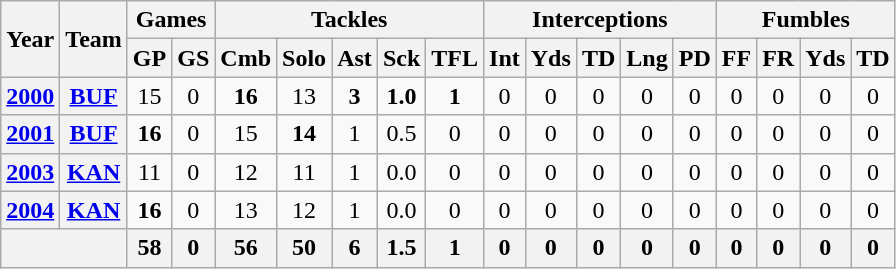<table class="wikitable" style="text-align:center">
<tr>
<th rowspan="2">Year</th>
<th rowspan="2">Team</th>
<th colspan="2">Games</th>
<th colspan="5">Tackles</th>
<th colspan="5">Interceptions</th>
<th colspan="4">Fumbles</th>
</tr>
<tr>
<th>GP</th>
<th>GS</th>
<th>Cmb</th>
<th>Solo</th>
<th>Ast</th>
<th>Sck</th>
<th>TFL</th>
<th>Int</th>
<th>Yds</th>
<th>TD</th>
<th>Lng</th>
<th>PD</th>
<th>FF</th>
<th>FR</th>
<th>Yds</th>
<th>TD</th>
</tr>
<tr>
<th><a href='#'>2000</a></th>
<th><a href='#'>BUF</a></th>
<td>15</td>
<td>0</td>
<td><strong>16</strong></td>
<td>13</td>
<td><strong>3</strong></td>
<td><strong>1.0</strong></td>
<td><strong>1</strong></td>
<td>0</td>
<td>0</td>
<td>0</td>
<td>0</td>
<td>0</td>
<td>0</td>
<td>0</td>
<td>0</td>
<td>0</td>
</tr>
<tr>
<th><a href='#'>2001</a></th>
<th><a href='#'>BUF</a></th>
<td><strong>16</strong></td>
<td>0</td>
<td>15</td>
<td><strong>14</strong></td>
<td>1</td>
<td>0.5</td>
<td>0</td>
<td>0</td>
<td>0</td>
<td>0</td>
<td>0</td>
<td>0</td>
<td>0</td>
<td>0</td>
<td>0</td>
<td>0</td>
</tr>
<tr>
<th><a href='#'>2003</a></th>
<th><a href='#'>KAN</a></th>
<td>11</td>
<td>0</td>
<td>12</td>
<td>11</td>
<td>1</td>
<td>0.0</td>
<td>0</td>
<td>0</td>
<td>0</td>
<td>0</td>
<td>0</td>
<td>0</td>
<td>0</td>
<td>0</td>
<td>0</td>
<td>0</td>
</tr>
<tr>
<th><a href='#'>2004</a></th>
<th><a href='#'>KAN</a></th>
<td><strong>16</strong></td>
<td>0</td>
<td>13</td>
<td>12</td>
<td>1</td>
<td>0.0</td>
<td>0</td>
<td>0</td>
<td>0</td>
<td>0</td>
<td>0</td>
<td>0</td>
<td>0</td>
<td>0</td>
<td>0</td>
<td>0</td>
</tr>
<tr>
<th colspan="2"></th>
<th>58</th>
<th>0</th>
<th>56</th>
<th>50</th>
<th>6</th>
<th>1.5</th>
<th>1</th>
<th>0</th>
<th>0</th>
<th>0</th>
<th>0</th>
<th>0</th>
<th>0</th>
<th>0</th>
<th>0</th>
<th>0</th>
</tr>
</table>
